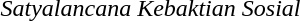<table>
<tr>
<td></td>
<td><em>Satyalancana Kebaktian Sosial</em></td>
</tr>
</table>
